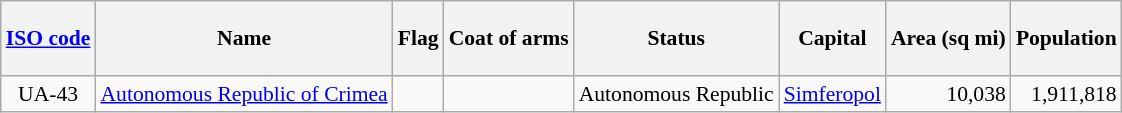<table class="wikitable sortable" style="text-align:left; font-size:90%; margin:0 0 0 0; padding:0;">
<tr style="height:50px;">
<th><a href='#'>ISO code</a></th>
<th>Name</th>
<th class="unsortable">Flag</th>
<th class="unsortable">Coat of arms</th>
<th>Status</th>
<th>Capital</th>
<th>Area (sq mi)</th>
<th>Population</th>
</tr>
<tr>
<td align="center">UA-43</td>
<td><a href='#'>Autonomous Republic of Crimea</a></td>
<td align="center"></td>
<td align="center"></td>
<td>Autonomous Republic</td>
<td><a href='#'>Simferopol</a></td>
<td align="right">10,038</td>
<td align="right">1,911,818</td>
</tr>
</table>
